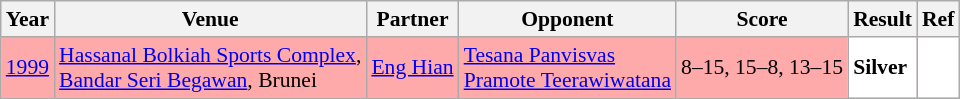<table class="sortable wikitable" style="font-size: 90%">
<tr>
<th>Year</th>
<th>Venue</th>
<th>Partner</th>
<th>Opponent</th>
<th>Score</th>
<th>Result</th>
<th>Ref</th>
</tr>
<tr style="background:#FFAAAA">
<td align="center"><a href='#'>1999</a></td>
<td align="left"><a href='#'>Hassanal Bolkiah Sports Complex</a>,<br><a href='#'>Bandar Seri Begawan</a>, Brunei</td>
<td align="left"> <a href='#'>Eng Hian</a></td>
<td align="left"> <a href='#'>Tesana Panvisvas</a><br> <a href='#'>Pramote Teerawiwatana</a></td>
<td align="left">8–15, 15–8, 13–15</td>
<td style="text-align:left; background:white"> <strong>Silver</strong></td>
<td style="text-align:center; background:white"></td>
</tr>
</table>
